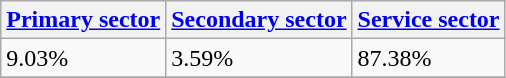<table class="wikitable" border="1">
<tr>
<th><a href='#'>Primary sector</a></th>
<th><a href='#'>Secondary sector</a></th>
<th><a href='#'>Service sector</a></th>
</tr>
<tr>
<td>9.03%</td>
<td>3.59%</td>
<td>87.38%</td>
</tr>
<tr>
</tr>
</table>
